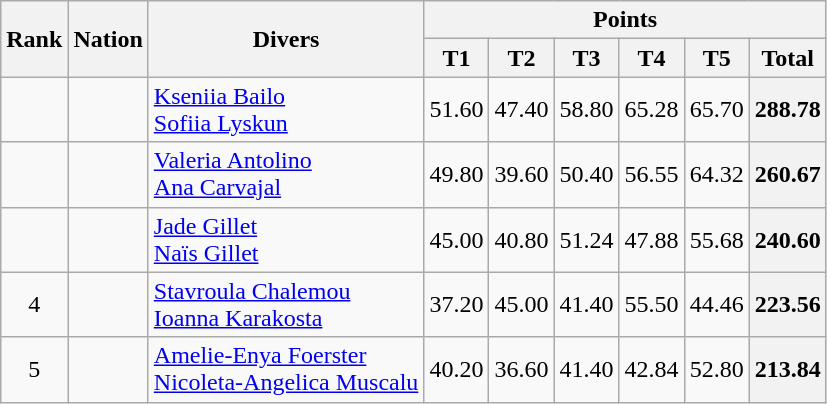<table class="wikitable" style="text-align:center">
<tr>
<th rowspan=2>Rank</th>
<th rowspan=2>Nation</th>
<th rowspan=2>Divers</th>
<th colspan=6>Points</th>
</tr>
<tr>
<th>T1</th>
<th>T2</th>
<th>T3</th>
<th>T4</th>
<th>T5</th>
<th>Total</th>
</tr>
<tr>
<td></td>
<td align=left></td>
<td align=left><a href='#'>Kseniia Bailo</a><br><a href='#'>Sofiia Lyskun</a></td>
<td>51.60</td>
<td>47.40</td>
<td>58.80</td>
<td>65.28</td>
<td>65.70</td>
<th>288.78</th>
</tr>
<tr>
<td></td>
<td align=left></td>
<td align=left><a href='#'>Valeria Antolino</a><br><a href='#'>Ana Carvajal</a></td>
<td>49.80</td>
<td>39.60</td>
<td>50.40</td>
<td>56.55</td>
<td>64.32</td>
<th>260.67</th>
</tr>
<tr>
<td></td>
<td align=left></td>
<td align=left><a href='#'>Jade Gillet</a><br><a href='#'>Naïs Gillet</a></td>
<td>45.00</td>
<td>40.80</td>
<td>51.24</td>
<td>47.88</td>
<td>55.68</td>
<th>240.60</th>
</tr>
<tr>
<td>4</td>
<td align=left></td>
<td align=left><a href='#'>Stavroula Chalemou</a><br><a href='#'>Ioanna Karakosta</a></td>
<td>37.20</td>
<td>45.00</td>
<td>41.40</td>
<td>55.50</td>
<td>44.46</td>
<th>223.56</th>
</tr>
<tr>
<td>5</td>
<td align=left></td>
<td align=left><a href='#'>Amelie-Enya Foerster</a><br><a href='#'>Nicoleta-Angelica Muscalu</a></td>
<td>40.20</td>
<td>36.60</td>
<td>41.40</td>
<td>42.84</td>
<td>52.80</td>
<th>213.84</th>
</tr>
</table>
